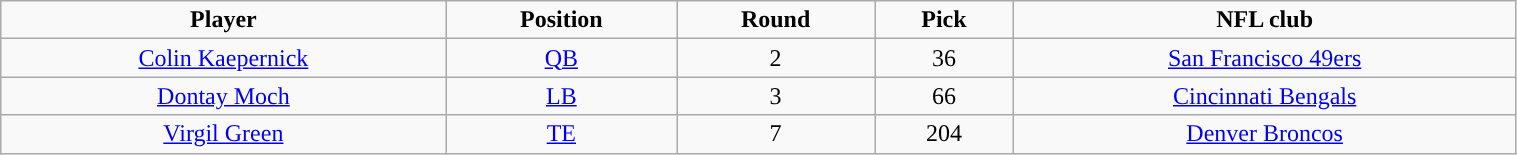<table class="wikitable" width="80%">
<tr align="center">
<td><strong>Player</strong></td>
<td><strong>Position</strong></td>
<td><strong>Round</strong></td>
<td><strong>Pick</strong></td>
<td><strong>NFL club</strong></td>
</tr>
<tr align="center" bgcolor="">
<td><a href='#'>Colin Kaepernick</a></td>
<td><a href='#'>QB</a></td>
<td>2</td>
<td>36</td>
<td><a href='#'>San Francisco 49ers</a></td>
</tr>
<tr align="center" bgcolor="">
<td><a href='#'>Dontay Moch</a></td>
<td><a href='#'>LB</a></td>
<td>3</td>
<td>66</td>
<td><a href='#'>Cincinnati Bengals</a></td>
</tr>
<tr align="center" bgcolor="">
<td><a href='#'>Virgil Green</a></td>
<td><a href='#'>TE</a></td>
<td>7</td>
<td>204</td>
<td><a href='#'>Denver Broncos</a></td>
</tr>
</table>
